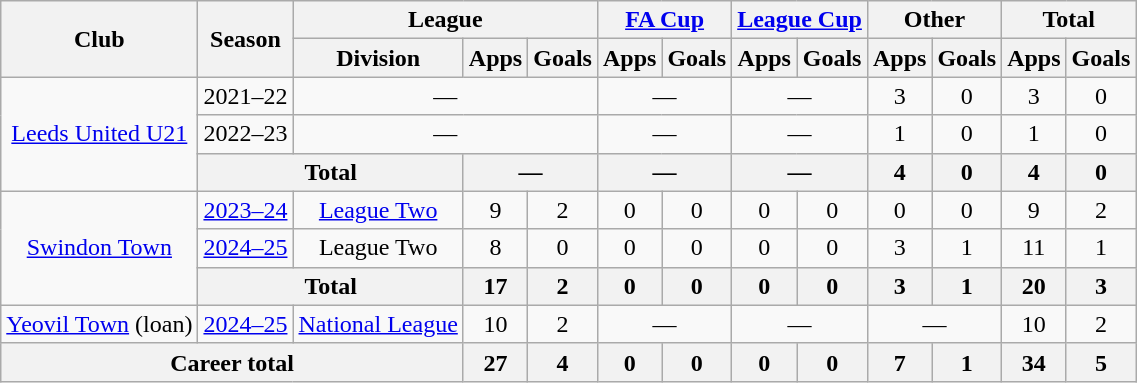<table class="wikitable" style="text-align: center">
<tr>
<th rowspan="2">Club</th>
<th rowspan="2">Season</th>
<th colspan="3">League</th>
<th colspan="2"><a href='#'>FA Cup</a></th>
<th colspan="2"><a href='#'>League Cup</a></th>
<th colspan="2">Other</th>
<th colspan="2">Total</th>
</tr>
<tr>
<th>Division</th>
<th>Apps</th>
<th>Goals</th>
<th>Apps</th>
<th>Goals</th>
<th>Apps</th>
<th>Goals</th>
<th>Apps</th>
<th>Goals</th>
<th>Apps</th>
<th>Goals</th>
</tr>
<tr>
<td rowspan="3"><a href='#'>Leeds United U21</a></td>
<td>2021–22</td>
<td colspan=3>—</td>
<td colspan=2>—</td>
<td colspan=2>—</td>
<td>3</td>
<td>0</td>
<td>3</td>
<td>0</td>
</tr>
<tr>
<td>2022–23</td>
<td colspan=3>—</td>
<td colspan=2>—</td>
<td colspan=2>—</td>
<td>1</td>
<td>0</td>
<td>1</td>
<td>0</td>
</tr>
<tr>
<th colspan="2">Total</th>
<th colspan=2>—</th>
<th colspan=2>—</th>
<th colspan=2>—</th>
<th>4</th>
<th>0</th>
<th>4</th>
<th>0</th>
</tr>
<tr>
<td rowspan="3"><a href='#'>Swindon Town</a></td>
<td><a href='#'>2023–24</a></td>
<td><a href='#'>League Two</a></td>
<td>9</td>
<td>2</td>
<td>0</td>
<td>0</td>
<td>0</td>
<td>0</td>
<td>0</td>
<td>0</td>
<td>9</td>
<td>2</td>
</tr>
<tr>
<td><a href='#'>2024–25</a></td>
<td>League Two</td>
<td>8</td>
<td>0</td>
<td>0</td>
<td>0</td>
<td>0</td>
<td>0</td>
<td>3</td>
<td>1</td>
<td>11</td>
<td>1</td>
</tr>
<tr>
<th colspan="2">Total</th>
<th>17</th>
<th>2</th>
<th>0</th>
<th>0</th>
<th>0</th>
<th>0</th>
<th>3</th>
<th>1</th>
<th>20</th>
<th>3</th>
</tr>
<tr>
<td><a href='#'>Yeovil Town</a> (loan)</td>
<td><a href='#'>2024–25</a></td>
<td><a href='#'>National League</a></td>
<td>10</td>
<td>2</td>
<td colspan="2">—</td>
<td colspan="2">—</td>
<td colspan="2">—</td>
<td>10</td>
<td>2</td>
</tr>
<tr>
<th colspan="3">Career total</th>
<th>27</th>
<th>4</th>
<th>0</th>
<th>0</th>
<th>0</th>
<th>0</th>
<th>7</th>
<th>1</th>
<th>34</th>
<th>5</th>
</tr>
</table>
